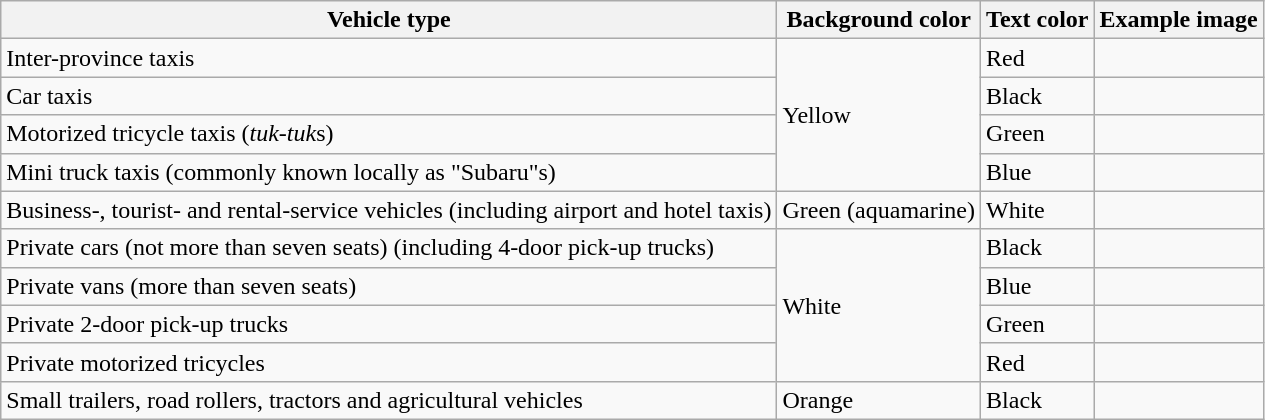<table class="wikitable">
<tr>
<th>Vehicle type</th>
<th>Background color</th>
<th>Text color</th>
<th>Example image</th>
</tr>
<tr>
<td>Inter-province taxis</td>
<td rowspan="4" style="vertical-align:center;">Yellow</td>
<td>Red</td>
<td></td>
</tr>
<tr>
<td>Car taxis</td>
<td>Black</td>
<td></td>
</tr>
<tr>
<td>Motorized tricycle taxis (<em>tuk-tuk</em>s)</td>
<td>Green</td>
<td></td>
</tr>
<tr>
<td>Mini truck taxis (commonly known locally as "Subaru"s)</td>
<td>Blue</td>
<td></td>
</tr>
<tr>
<td>Business-, tourist- and rental-service vehicles (including airport and hotel taxis)</td>
<td>Green (aquamarine)</td>
<td>White</td>
<td></td>
</tr>
<tr>
<td>Private cars (not more than seven seats) (including 4-door pick-up trucks)</td>
<td rowspan="4" style="vertical-align:center;">White</td>
<td>Black</td>
<td></td>
</tr>
<tr>
<td>Private vans (more than seven seats)</td>
<td>Blue</td>
<td></td>
</tr>
<tr>
<td>Private 2-door pick-up trucks</td>
<td>Green</td>
<td></td>
</tr>
<tr>
<td>Private motorized tricycles</td>
<td>Red</td>
<td></td>
</tr>
<tr>
<td>Small trailers, road rollers, tractors and agricultural vehicles</td>
<td>Orange</td>
<td>Black</td>
<td></td>
</tr>
</table>
